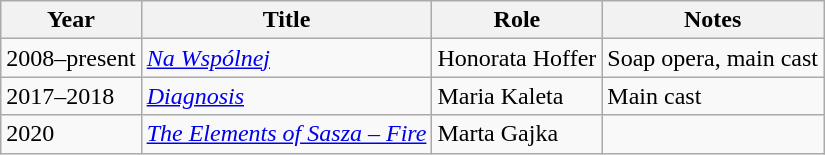<table class="wikitable sortable">
<tr>
<th>Year</th>
<th>Title</th>
<th>Role</th>
<th>Notes</th>
</tr>
<tr>
<td>2008–present</td>
<td><em><a href='#'>Na Wspólnej</a></em></td>
<td>Honorata Hoffer</td>
<td>Soap opera, main cast</td>
</tr>
<tr>
<td>2017–2018</td>
<td><em><a href='#'>Diagnosis</a></em></td>
<td>Maria Kaleta</td>
<td>Main cast</td>
</tr>
<tr>
<td>2020</td>
<td><em><a href='#'>The Elements of Sasza – Fire</a></em></td>
<td>Marta Gajka</td>
<td></td>
</tr>
</table>
